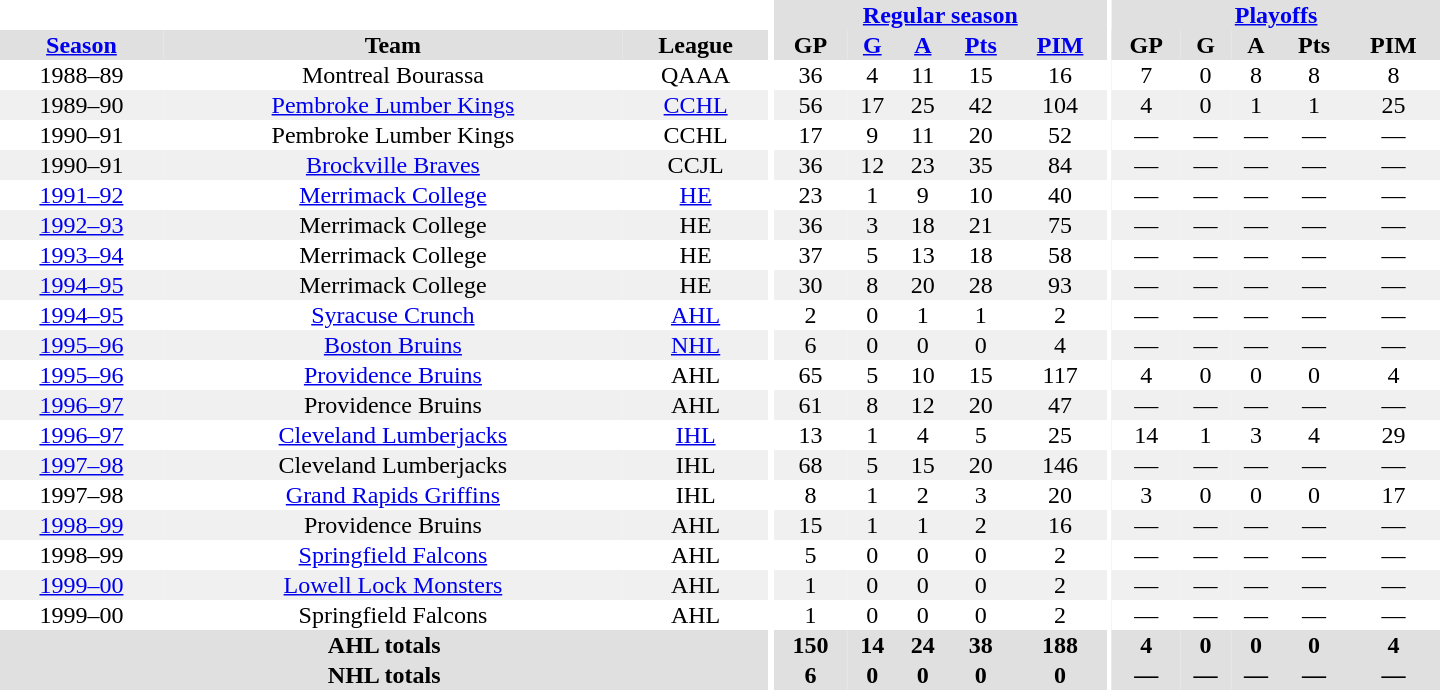<table border="0" cellpadding="1" cellspacing="0" style="text-align:center; width:60em">
<tr bgcolor="#e0e0e0">
<th colspan="3" bgcolor="#ffffff"></th>
<th rowspan="100" bgcolor="#ffffff"></th>
<th colspan="5"><a href='#'>Regular season</a></th>
<th rowspan="100" bgcolor="#ffffff"></th>
<th colspan="5"><a href='#'>Playoffs</a></th>
</tr>
<tr bgcolor="#e0e0e0">
<th><a href='#'>Season</a></th>
<th>Team</th>
<th>League</th>
<th>GP</th>
<th><a href='#'>G</a></th>
<th><a href='#'>A</a></th>
<th><a href='#'>Pts</a></th>
<th><a href='#'>PIM</a></th>
<th>GP</th>
<th>G</th>
<th>A</th>
<th>Pts</th>
<th>PIM</th>
</tr>
<tr>
<td>1988–89</td>
<td>Montreal Bourassa</td>
<td>QAAA</td>
<td>36</td>
<td>4</td>
<td>11</td>
<td>15</td>
<td>16</td>
<td>7</td>
<td>0</td>
<td>8</td>
<td>8</td>
<td>8</td>
</tr>
<tr bgcolor="#f0f0f0">
<td>1989–90</td>
<td><a href='#'>Pembroke Lumber Kings</a></td>
<td><a href='#'>CCHL</a></td>
<td>56</td>
<td>17</td>
<td>25</td>
<td>42</td>
<td>104</td>
<td>4</td>
<td>0</td>
<td>1</td>
<td>1</td>
<td>25</td>
</tr>
<tr>
<td>1990–91</td>
<td>Pembroke Lumber Kings</td>
<td>CCHL</td>
<td>17</td>
<td>9</td>
<td>11</td>
<td>20</td>
<td>52</td>
<td>—</td>
<td>—</td>
<td>—</td>
<td>—</td>
<td>—</td>
</tr>
<tr bgcolor="#f0f0f0">
<td>1990–91</td>
<td><a href='#'>Brockville Braves</a></td>
<td>CCJL</td>
<td>36</td>
<td>12</td>
<td>23</td>
<td>35</td>
<td>84</td>
<td>—</td>
<td>—</td>
<td>—</td>
<td>—</td>
<td>—</td>
</tr>
<tr>
<td><a href='#'>1991–92</a></td>
<td><a href='#'>Merrimack College</a></td>
<td><a href='#'>HE</a></td>
<td>23</td>
<td>1</td>
<td>9</td>
<td>10</td>
<td>40</td>
<td>—</td>
<td>—</td>
<td>—</td>
<td>—</td>
<td>—</td>
</tr>
<tr bgcolor="#f0f0f0">
<td><a href='#'>1992–93</a></td>
<td>Merrimack College</td>
<td>HE</td>
<td>36</td>
<td>3</td>
<td>18</td>
<td>21</td>
<td>75</td>
<td>—</td>
<td>—</td>
<td>—</td>
<td>—</td>
<td>—</td>
</tr>
<tr>
<td><a href='#'>1993–94</a></td>
<td>Merrimack College</td>
<td>HE</td>
<td>37</td>
<td>5</td>
<td>13</td>
<td>18</td>
<td>58</td>
<td>—</td>
<td>—</td>
<td>—</td>
<td>—</td>
<td>—</td>
</tr>
<tr bgcolor="#f0f0f0">
<td><a href='#'>1994–95</a></td>
<td>Merrimack College</td>
<td>HE</td>
<td>30</td>
<td>8</td>
<td>20</td>
<td>28</td>
<td>93</td>
<td>—</td>
<td>—</td>
<td>—</td>
<td>—</td>
<td>—</td>
</tr>
<tr>
<td><a href='#'>1994–95</a></td>
<td><a href='#'>Syracuse Crunch</a></td>
<td><a href='#'>AHL</a></td>
<td>2</td>
<td>0</td>
<td>1</td>
<td>1</td>
<td>2</td>
<td>—</td>
<td>—</td>
<td>—</td>
<td>—</td>
<td>—</td>
</tr>
<tr bgcolor="#f0f0f0">
<td><a href='#'>1995–96</a></td>
<td><a href='#'>Boston Bruins</a></td>
<td><a href='#'>NHL</a></td>
<td>6</td>
<td>0</td>
<td>0</td>
<td>0</td>
<td>4</td>
<td>—</td>
<td>—</td>
<td>—</td>
<td>—</td>
<td>—</td>
</tr>
<tr>
<td><a href='#'>1995–96</a></td>
<td><a href='#'>Providence Bruins</a></td>
<td>AHL</td>
<td>65</td>
<td>5</td>
<td>10</td>
<td>15</td>
<td>117</td>
<td>4</td>
<td>0</td>
<td>0</td>
<td>0</td>
<td>4</td>
</tr>
<tr bgcolor="#f0f0f0">
<td><a href='#'>1996–97</a></td>
<td>Providence Bruins</td>
<td>AHL</td>
<td>61</td>
<td>8</td>
<td>12</td>
<td>20</td>
<td>47</td>
<td>—</td>
<td>—</td>
<td>—</td>
<td>—</td>
<td>—</td>
</tr>
<tr>
<td><a href='#'>1996–97</a></td>
<td><a href='#'>Cleveland Lumberjacks</a></td>
<td><a href='#'>IHL</a></td>
<td>13</td>
<td>1</td>
<td>4</td>
<td>5</td>
<td>25</td>
<td>14</td>
<td>1</td>
<td>3</td>
<td>4</td>
<td>29</td>
</tr>
<tr bgcolor="#f0f0f0">
<td><a href='#'>1997–98</a></td>
<td>Cleveland Lumberjacks</td>
<td>IHL</td>
<td>68</td>
<td>5</td>
<td>15</td>
<td>20</td>
<td>146</td>
<td>—</td>
<td>—</td>
<td>—</td>
<td>—</td>
<td>—</td>
</tr>
<tr>
<td>1997–98</td>
<td><a href='#'>Grand Rapids Griffins</a></td>
<td>IHL</td>
<td>8</td>
<td>1</td>
<td>2</td>
<td>3</td>
<td>20</td>
<td>3</td>
<td>0</td>
<td>0</td>
<td>0</td>
<td>17</td>
</tr>
<tr bgcolor="#f0f0f0">
<td><a href='#'>1998–99</a></td>
<td>Providence Bruins</td>
<td>AHL</td>
<td>15</td>
<td>1</td>
<td>1</td>
<td>2</td>
<td>16</td>
<td>—</td>
<td>—</td>
<td>—</td>
<td>—</td>
<td>—</td>
</tr>
<tr>
<td>1998–99</td>
<td><a href='#'>Springfield Falcons</a></td>
<td>AHL</td>
<td>5</td>
<td>0</td>
<td>0</td>
<td>0</td>
<td>2</td>
<td>—</td>
<td>—</td>
<td>—</td>
<td>—</td>
<td>—</td>
</tr>
<tr bgcolor="#f0f0f0">
<td><a href='#'>1999–00</a></td>
<td><a href='#'>Lowell Lock Monsters</a></td>
<td>AHL</td>
<td>1</td>
<td>0</td>
<td>0</td>
<td>0</td>
<td>2</td>
<td>—</td>
<td>—</td>
<td>—</td>
<td>—</td>
<td>—</td>
</tr>
<tr>
<td>1999–00</td>
<td>Springfield Falcons</td>
<td>AHL</td>
<td>1</td>
<td>0</td>
<td>0</td>
<td>0</td>
<td>2</td>
<td>—</td>
<td>—</td>
<td>—</td>
<td>—</td>
<td>—</td>
</tr>
<tr bgcolor="#e0e0e0">
<th colspan="3">AHL totals</th>
<th>150</th>
<th>14</th>
<th>24</th>
<th>38</th>
<th>188</th>
<th>4</th>
<th>0</th>
<th>0</th>
<th>0</th>
<th>4</th>
</tr>
<tr bgcolor="#e0e0e0">
<th colspan="3">NHL totals</th>
<th>6</th>
<th>0</th>
<th>0</th>
<th>0</th>
<th>0</th>
<th>—</th>
<th>—</th>
<th>—</th>
<th>—</th>
<th>—</th>
</tr>
</table>
